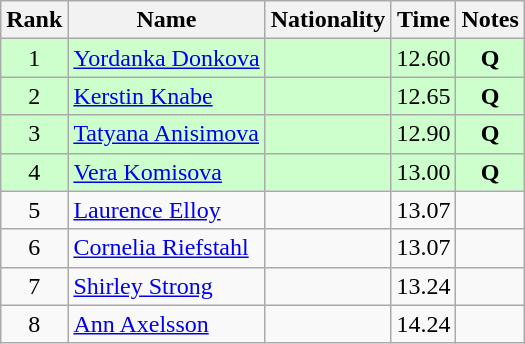<table class="wikitable sortable" style="text-align:center">
<tr>
<th>Rank</th>
<th>Name</th>
<th>Nationality</th>
<th>Time</th>
<th>Notes</th>
</tr>
<tr bgcolor=ccffcc>
<td>1</td>
<td align=left><a href='#'>Yordanka Donkova</a></td>
<td align=left></td>
<td>12.60</td>
<td><strong>Q</strong></td>
</tr>
<tr bgcolor=ccffcc>
<td>2</td>
<td align=left><a href='#'>Kerstin Knabe</a></td>
<td align=left></td>
<td>12.65</td>
<td><strong>Q</strong></td>
</tr>
<tr bgcolor=ccffcc>
<td>3</td>
<td align=left><a href='#'>Tatyana Anisimova</a></td>
<td align=left></td>
<td>12.90</td>
<td><strong>Q</strong></td>
</tr>
<tr bgcolor=ccffcc>
<td>4</td>
<td align=left><a href='#'>Vera Komisova</a></td>
<td align=left></td>
<td>13.00</td>
<td><strong>Q</strong></td>
</tr>
<tr>
<td>5</td>
<td align=left><a href='#'>Laurence Elloy</a></td>
<td align=left></td>
<td>13.07</td>
<td></td>
</tr>
<tr>
<td>6</td>
<td align=left><a href='#'>Cornelia Riefstahl</a></td>
<td align=left></td>
<td>13.07</td>
<td></td>
</tr>
<tr>
<td>7</td>
<td align=left><a href='#'>Shirley Strong</a></td>
<td align=left></td>
<td>13.24</td>
<td></td>
</tr>
<tr>
<td>8</td>
<td align=left><a href='#'>Ann Axelsson</a></td>
<td align=left></td>
<td>14.24</td>
<td></td>
</tr>
</table>
